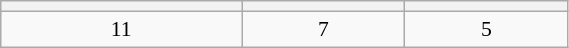<table class="wikitable" width=30% style="font-size:90%; text-align:center;">
<tr>
<th></th>
<th></th>
<th></th>
</tr>
<tr>
<td>11</td>
<td>7</td>
<td>5</td>
</tr>
</table>
